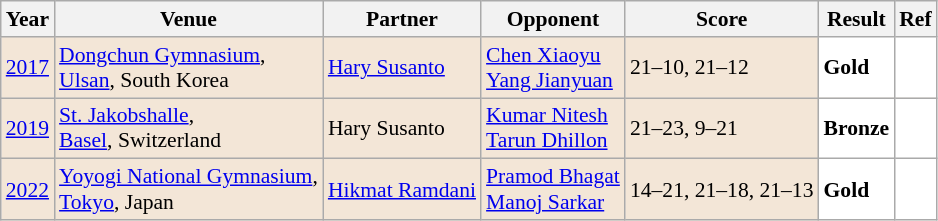<table class="sortable wikitable" style="font-size: 90%;">
<tr>
<th>Year</th>
<th>Venue</th>
<th>Partner</th>
<th>Opponent</th>
<th>Score</th>
<th>Result</th>
<th>Ref</th>
</tr>
<tr style="background:#F3E6D7">
<td align="center"><a href='#'>2017</a></td>
<td align="left"><a href='#'>Dongchun Gymnasium</a>,<br><a href='#'>Ulsan</a>, South Korea</td>
<td align="left"> <a href='#'>Hary Susanto</a></td>
<td align="left"> <a href='#'>Chen Xiaoyu</a><br> <a href='#'>Yang Jianyuan</a></td>
<td align="left">21–10, 21–12</td>
<td style="text-align:left; background:white"> <strong>Gold</strong></td>
<td style="text-align:left; background:white"></td>
</tr>
<tr style="background:#F3E6D7">
<td align="center"><a href='#'>2019</a></td>
<td align="left"><a href='#'>St. Jakobshalle</a>,<br><a href='#'>Basel</a>, Switzerland</td>
<td align="left"> Hary Susanto</td>
<td align="left"> <a href='#'>Kumar Nitesh</a><br> <a href='#'>Tarun Dhillon</a></td>
<td align="left">21–23, 9–21</td>
<td style="text-align:left; background:white"> <strong>Bronze</strong></td>
<td style="text-align:left; background:white"></td>
</tr>
<tr style="background:#F3E6D7">
<td align="center"><a href='#'>2022</a></td>
<td align="left"><a href='#'>Yoyogi National Gymnasium</a>,<br><a href='#'>Tokyo</a>, Japan</td>
<td align="left"> <a href='#'>Hikmat Ramdani</a></td>
<td align="left"> <a href='#'>Pramod Bhagat</a><br> <a href='#'>Manoj Sarkar</a></td>
<td align="left">14–21, 21–18, 21–13</td>
<td style="text-align:left; background:white"> <strong>Gold</strong></td>
<td style="text-align:left; background:white"></td>
</tr>
</table>
